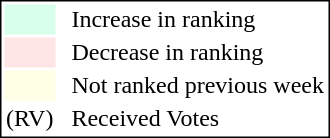<table style="border:1px solid black;">
<tr>
<td style="background:#D8FFEB; width:20px;"></td>
<td> </td>
<td>Increase in ranking</td>
</tr>
<tr>
<td style="background:#FFE6E6; width:20px;"></td>
<td> </td>
<td>Decrease in ranking</td>
</tr>
<tr>
<td style="background:#FFFFE6; width:20px;"></td>
<td> </td>
<td>Not ranked previous week</td>
</tr>
<tr>
<td>(RV)</td>
<td> </td>
<td>Received Votes</td>
</tr>
</table>
